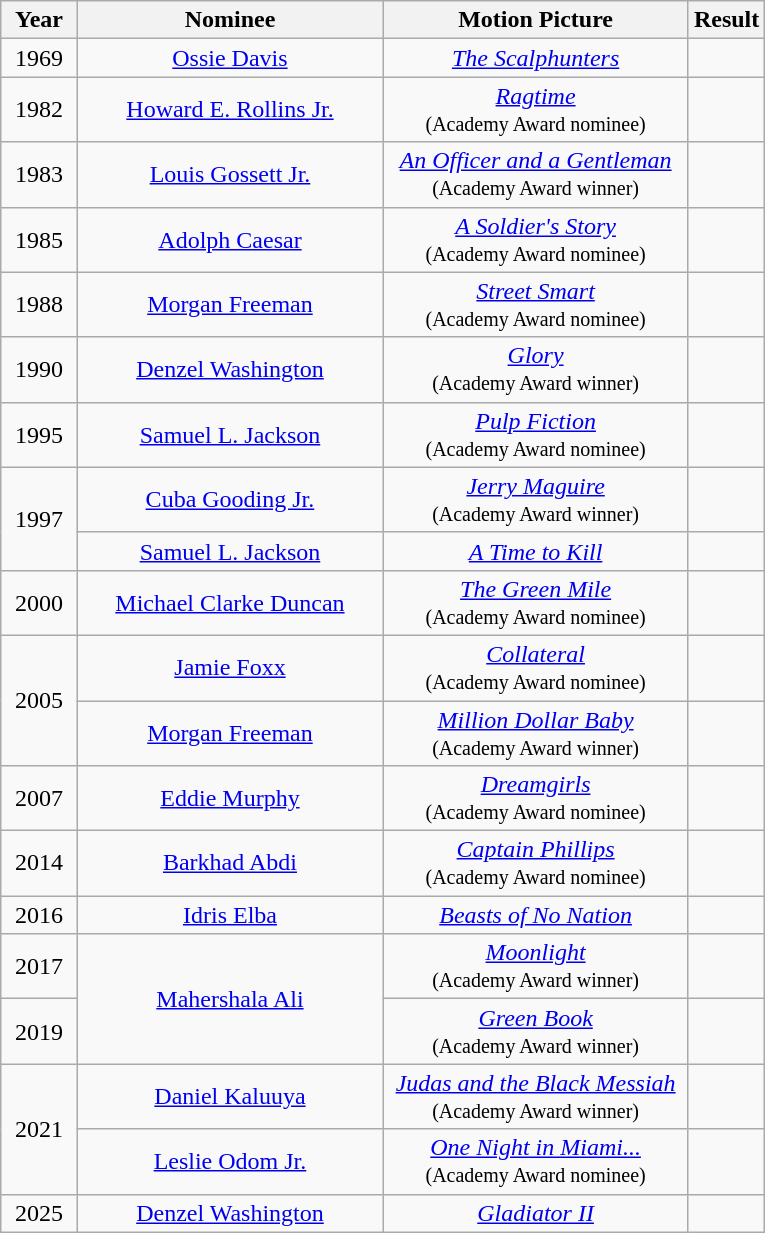<table class="wikitable" style="text-align: center">
<tr>
<th style="width:10%;">Year</th>
<th style="width:40%;">Nominee</th>
<th style="width:40%;">Motion Picture</th>
<th style="width:10%;">Result</th>
</tr>
<tr>
<td style="text-align:center;">1969</td>
<td><a href='#'>Ossie Davis</a></td>
<td><em><a href='#'>The Scalphunters</a></em></td>
<td></td>
</tr>
<tr>
<td style="text-align:center;">1982</td>
<td><a href='#'>Howard E. Rollins Jr.</a></td>
<td><em><a href='#'>Ragtime</a></em><br><small>(Academy Award nominee)</small></td>
<td></td>
</tr>
<tr>
<td style="text-align:center;">1983</td>
<td><a href='#'>Louis Gossett Jr.</a></td>
<td><em><a href='#'>An Officer and a Gentleman</a></em><br><small>(Academy Award winner)</small></td>
<td></td>
</tr>
<tr>
<td style="text-align:center;">1985</td>
<td><a href='#'>Adolph Caesar</a></td>
<td><em><a href='#'>A Soldier's Story</a></em><br><small>(Academy Award nominee)</small></td>
<td></td>
</tr>
<tr>
<td style="text-align:center;">1988</td>
<td><a href='#'>Morgan Freeman</a></td>
<td><em><a href='#'>Street Smart</a></em><br><small>(Academy Award nominee)</small></td>
<td></td>
</tr>
<tr>
<td style="text-align:center;">1990</td>
<td><a href='#'>Denzel Washington</a></td>
<td><em><a href='#'>Glory</a></em><br><small>(Academy Award winner)</small></td>
<td></td>
</tr>
<tr>
<td style="text-align:center;">1995</td>
<td><a href='#'>Samuel L. Jackson</a></td>
<td><em><a href='#'>Pulp Fiction</a></em><br><small>(Academy Award nominee)</small></td>
<td></td>
</tr>
<tr>
<td rowspan=2 style="text-align:center;">1997</td>
<td><a href='#'>Cuba Gooding Jr.</a></td>
<td><em><a href='#'>Jerry Maguire</a></em><br><small>(Academy Award winner)</small></td>
<td></td>
</tr>
<tr>
<td><a href='#'>Samuel L. Jackson</a></td>
<td><em><a href='#'>A Time to Kill</a></em></td>
<td></td>
</tr>
<tr>
<td style="text-align:center;">2000</td>
<td><a href='#'>Michael Clarke Duncan</a></td>
<td><em><a href='#'>The Green Mile</a></em><br><small>(Academy Award nominee)</small></td>
<td></td>
</tr>
<tr>
<td rowspan=2 style="text-align:center;">2005</td>
<td><a href='#'>Jamie Foxx</a></td>
<td><em><a href='#'>Collateral</a></em><br><small>(Academy Award nominee)</small></td>
<td></td>
</tr>
<tr>
<td><a href='#'>Morgan Freeman</a></td>
<td><em><a href='#'>Million Dollar Baby</a></em><br><small>(Academy Award winner)</small></td>
<td></td>
</tr>
<tr>
<td style="text-align:center;">2007</td>
<td><a href='#'>Eddie Murphy</a></td>
<td><em><a href='#'>Dreamgirls</a></em><br><small>(Academy Award nominee)</small></td>
<td></td>
</tr>
<tr>
<td style="text-align:center;">2014</td>
<td><a href='#'>Barkhad Abdi</a></td>
<td><em><a href='#'>Captain Phillips</a></em><br><small>(Academy Award nominee)</small></td>
<td></td>
</tr>
<tr>
<td style="text-align:center;">2016</td>
<td><a href='#'>Idris Elba</a></td>
<td><em><a href='#'>Beasts of No Nation</a></em></td>
<td></td>
</tr>
<tr>
<td>2017</td>
<td rowspan="2"><a href='#'>Mahershala Ali</a></td>
<td><em><a href='#'>Moonlight</a></em><br><small>(Academy Award winner)</small></td>
<td></td>
</tr>
<tr>
<td>2019</td>
<td><em><a href='#'>Green Book</a></em><br><small>(Academy Award winner)</small></td>
<td></td>
</tr>
<tr>
<td rowspan=2>2021</td>
<td><a href='#'>Daniel Kaluuya</a></td>
<td><em><a href='#'>Judas and the Black Messiah</a></em><br><small>(Academy Award winner)</small></td>
<td></td>
</tr>
<tr>
<td><a href='#'>Leslie Odom Jr.</a></td>
<td><em><a href='#'>One Night in Miami...</a></em><br><small>(Academy Award nominee)</small></td>
<td></td>
</tr>
<tr>
<td>2025</td>
<td><a href='#'>Denzel Washington</a></td>
<td><em><a href='#'>Gladiator II</a></em></td>
<td></td>
</tr>
</table>
